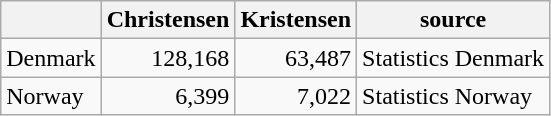<table class="wikitable">
<tr>
<th></th>
<th>Christensen</th>
<th>Kristensen</th>
<th>source</th>
</tr>
<tr>
<td>Denmark</td>
<td align="right">128,168</td>
<td align="right">63,487</td>
<td>Statistics Denmark</td>
</tr>
<tr>
<td>Norway</td>
<td align="right">6,399</td>
<td align="right">7,022</td>
<td>Statistics Norway</td>
</tr>
</table>
